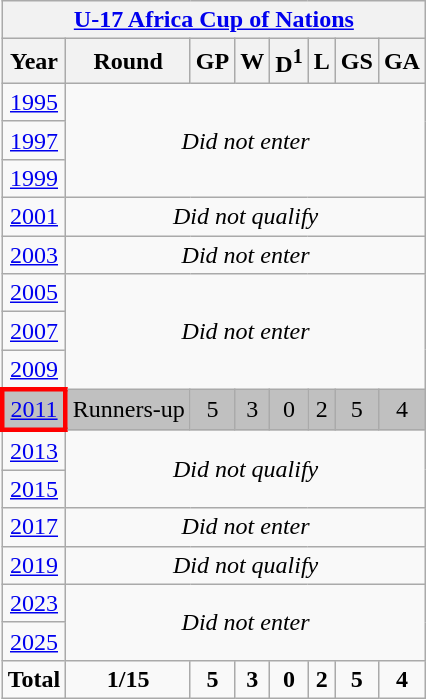<table class="wikitable" style="text-align: center;">
<tr>
<th colspan=8><a href='#'>U-17 Africa Cup of Nations</a></th>
</tr>
<tr>
<th>Year</th>
<th>Round</th>
<th>GP</th>
<th>W</th>
<th>D<sup>1</sup></th>
<th>L</th>
<th>GS</th>
<th>GA</th>
</tr>
<tr>
<td> <a href='#'>1995</a></td>
<td rowspan=3 colspan=7><em>Did not enter</em></td>
</tr>
<tr>
<td> <a href='#'>1997</a></td>
</tr>
<tr>
<td> <a href='#'>1999</a></td>
</tr>
<tr>
<td> <a href='#'>2001</a></td>
<td colspan=7><em>Did not qualify</em></td>
</tr>
<tr>
<td> <a href='#'>2003</a></td>
<td colspan=7><em>Did not enter</em></td>
</tr>
<tr>
<td> <a href='#'>2005</a></td>
<td rowspan=3 colspan=7><em>Did not enter</em></td>
</tr>
<tr>
<td> <a href='#'>2007</a></td>
</tr>
<tr>
<td> <a href='#'>2009</a></td>
</tr>
<tr bgcolor=silver>
<td style="border: 3px solid red"> <a href='#'>2011</a></td>
<td>Runners-up</td>
<td>5</td>
<td>3</td>
<td>0</td>
<td>2</td>
<td>5</td>
<td>4</td>
</tr>
<tr>
<td> <a href='#'>2013</a></td>
<td rowspan=2 colspan=7><em>Did not qualify</em></td>
</tr>
<tr>
<td> <a href='#'>2015</a></td>
</tr>
<tr>
<td> <a href='#'>2017</a></td>
<td colspan=7><em>Did not enter</em></td>
</tr>
<tr>
<td> <a href='#'>2019</a></td>
<td colspan=7><em>Did not qualify</em></td>
</tr>
<tr>
<td> <a href='#'>2023</a></td>
<td rowspan=2 colspan=7><em>Did not enter</em></td>
</tr>
<tr>
<td> <a href='#'>2025</a></td>
</tr>
<tr>
<td><strong>Total</strong></td>
<td><strong>1/15</strong></td>
<td><strong>5</strong></td>
<td><strong>3</strong></td>
<td><strong>0</strong></td>
<td><strong>2</strong></td>
<td><strong>5</strong></td>
<td><strong>4</strong></td>
</tr>
</table>
